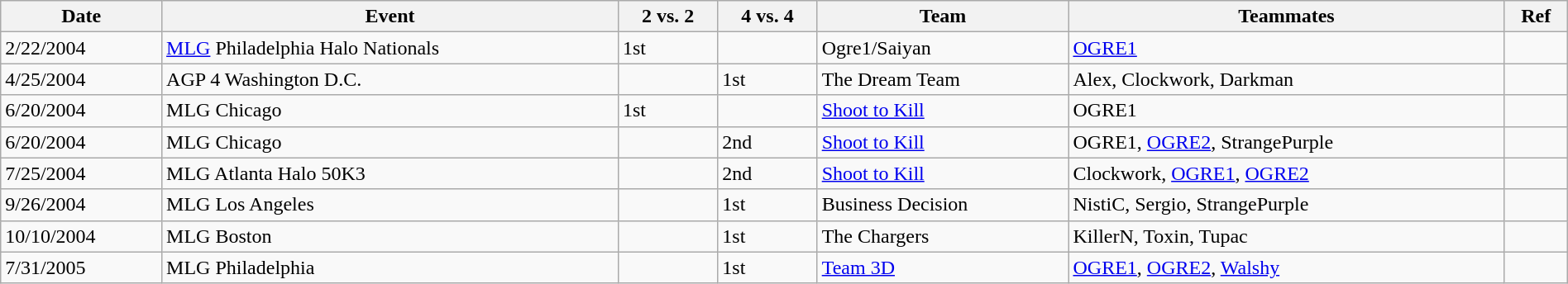<table class="sortable wikitable" style="width:100%;">
<tr>
<th>Date</th>
<th>Event</th>
<th>2 vs. 2</th>
<th>4 vs. 4</th>
<th>Team</th>
<th>Teammates</th>
<th>Ref</th>
</tr>
<tr>
<td>2/22/2004</td>
<td><a href='#'>MLG</a> Philadelphia Halo Nationals</td>
<td>1st</td>
<td></td>
<td>Ogre1/Saiyan</td>
<td><a href='#'>OGRE1</a></td>
<td></td>
</tr>
<tr>
<td>4/25/2004</td>
<td>AGP 4 Washington D.C.</td>
<td></td>
<td>1st</td>
<td>The Dream Team</td>
<td>Alex, Clockwork, Darkman</td>
<td></td>
</tr>
<tr>
<td>6/20/2004</td>
<td>MLG Chicago</td>
<td>1st</td>
<td></td>
<td><a href='#'>Shoot to Kill</a></td>
<td>OGRE1</td>
<td></td>
</tr>
<tr>
<td>6/20/2004</td>
<td>MLG Chicago</td>
<td></td>
<td>2nd</td>
<td><a href='#'>Shoot to Kill</a></td>
<td>OGRE1, <a href='#'>OGRE2</a>, StrangePurple</td>
<td></td>
</tr>
<tr>
<td>7/25/2004</td>
<td>MLG Atlanta Halo 50K3</td>
<td></td>
<td>2nd</td>
<td><a href='#'>Shoot to Kill</a></td>
<td>Clockwork, <a href='#'>OGRE1</a>, <a href='#'>OGRE2</a></td>
<td></td>
</tr>
<tr>
<td>9/26/2004</td>
<td>MLG Los Angeles</td>
<td></td>
<td>1st</td>
<td>Business Decision</td>
<td>NistiC, Sergio, StrangePurple</td>
<td></td>
</tr>
<tr>
<td>10/10/2004</td>
<td>MLG Boston</td>
<td></td>
<td>1st</td>
<td>The Chargers</td>
<td>KillerN, Toxin, Tupac</td>
<td></td>
</tr>
<tr>
<td>7/31/2005</td>
<td>MLG Philadelphia</td>
<td></td>
<td>1st</td>
<td><a href='#'>Team 3D</a></td>
<td><a href='#'>OGRE1</a>, <a href='#'>OGRE2</a>, <a href='#'>Walshy</a></td>
<td></td>
</tr>
</table>
